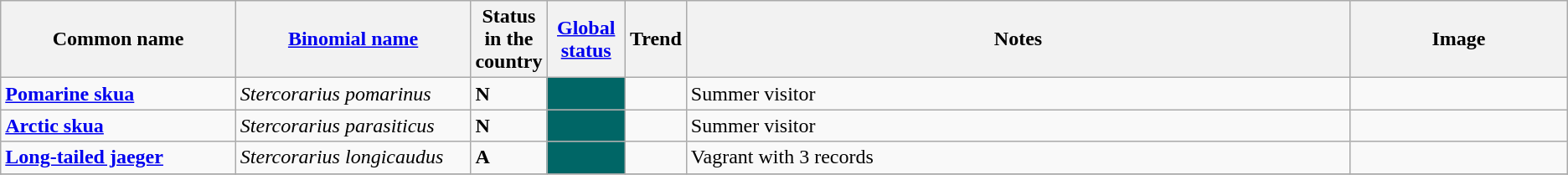<table class="wikitable sortable">
<tr>
<th width="15%">Common name</th>
<th width="15%"><a href='#'>Binomial name</a></th>
<th width="1%">Status in the country</th>
<th width="5%"><a href='#'>Global status</a></th>
<th width="1%">Trend</th>
<th class="unsortable">Notes</th>
<th class="unsortable">Image</th>
</tr>
<tr>
<td><strong><a href='#'>Pomarine skua</a></strong></td>
<td><em>Stercorarius pomarinus</em></td>
<td><strong>N</strong></td>
<td align=center style="background: #006666"></td>
<td align=center></td>
<td>Summer visitor</td>
<td></td>
</tr>
<tr>
<td><strong><a href='#'>Arctic skua</a></strong></td>
<td><em>Stercorarius parasiticus</em></td>
<td><strong>N</strong></td>
<td align=center style="background: #006666"></td>
<td align=center></td>
<td>Summer visitor</td>
<td></td>
</tr>
<tr>
<td><strong><a href='#'>Long-tailed jaeger</a></strong></td>
<td><em>Stercorarius longicaudus</em></td>
<td><strong>A</strong></td>
<td align=center style="background: #006666"></td>
<td align=center></td>
<td>Vagrant with 3 records</td>
<td></td>
</tr>
<tr>
</tr>
</table>
